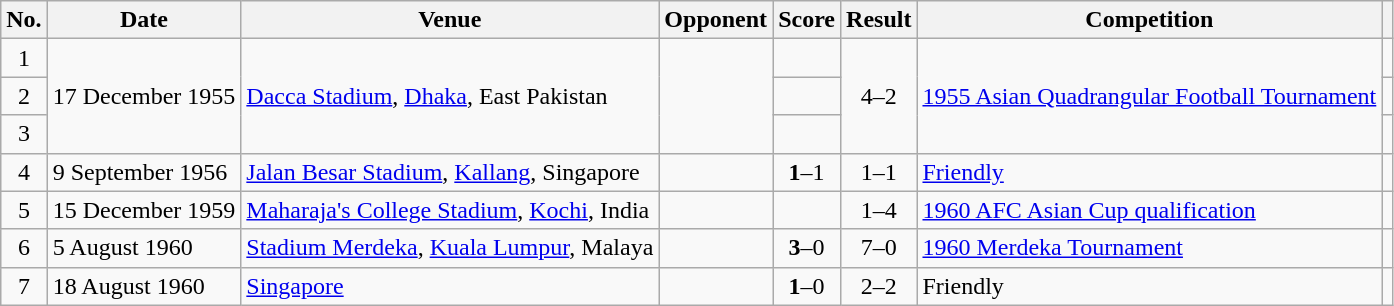<table class="wikitable plainrowheaders sortable">
<tr>
<th scope="col">No.</th>
<th scope="col">Date</th>
<th scope="col">Venue</th>
<th scope="col">Opponent</th>
<th scope="col">Score</th>
<th scope="col">Result</th>
<th scope="col">Competition</th>
<th scope="col" class="unsortable"></th>
</tr>
<tr>
<td align="center">1</td>
<td rowspan="3">17 December 1955</td>
<td rowspan="3"><a href='#'>Dacca Stadium</a>, <a href='#'>Dhaka</a>, East Pakistan</td>
<td rowspan="3"></td>
<td align="center"></td>
<td rowspan="3" align="center">4–2</td>
<td rowspan="3"><a href='#'>1955 Asian Quadrangular Football Tournament</a></td>
<td></td>
</tr>
<tr>
<td align="center">2</td>
<td align="center"></td>
<td></td>
</tr>
<tr>
<td align="center">3</td>
<td align="center"></td>
<td></td>
</tr>
<tr>
<td align="center">4</td>
<td>9 September 1956</td>
<td><a href='#'>Jalan Besar Stadium</a>, <a href='#'>Kallang</a>, Singapore</td>
<td></td>
<td align="center"><strong>1</strong>–1</td>
<td align="center">1–1</td>
<td><a href='#'>Friendly</a></td>
<td></td>
</tr>
<tr>
<td align="center">5</td>
<td>15 December 1959</td>
<td><a href='#'>Maharaja's College Stadium</a>, <a href='#'>Kochi</a>, India</td>
<td></td>
<td align="center"></td>
<td align="center">1–4</td>
<td><a href='#'>1960 AFC Asian Cup qualification</a></td>
<td></td>
</tr>
<tr>
<td align="center">6</td>
<td>5 August 1960</td>
<td><a href='#'>Stadium Merdeka</a>, <a href='#'>Kuala Lumpur</a>, Malaya</td>
<td></td>
<td align="center"><strong>3</strong>–0</td>
<td align="center">7–0</td>
<td><a href='#'>1960 Merdeka Tournament</a></td>
<td></td>
</tr>
<tr>
<td align="center">7</td>
<td>18 August 1960</td>
<td><a href='#'>Singapore</a></td>
<td></td>
<td align="center"><strong>1</strong>–0</td>
<td align="center">2–2</td>
<td>Friendly</td>
<td></td>
</tr>
</table>
